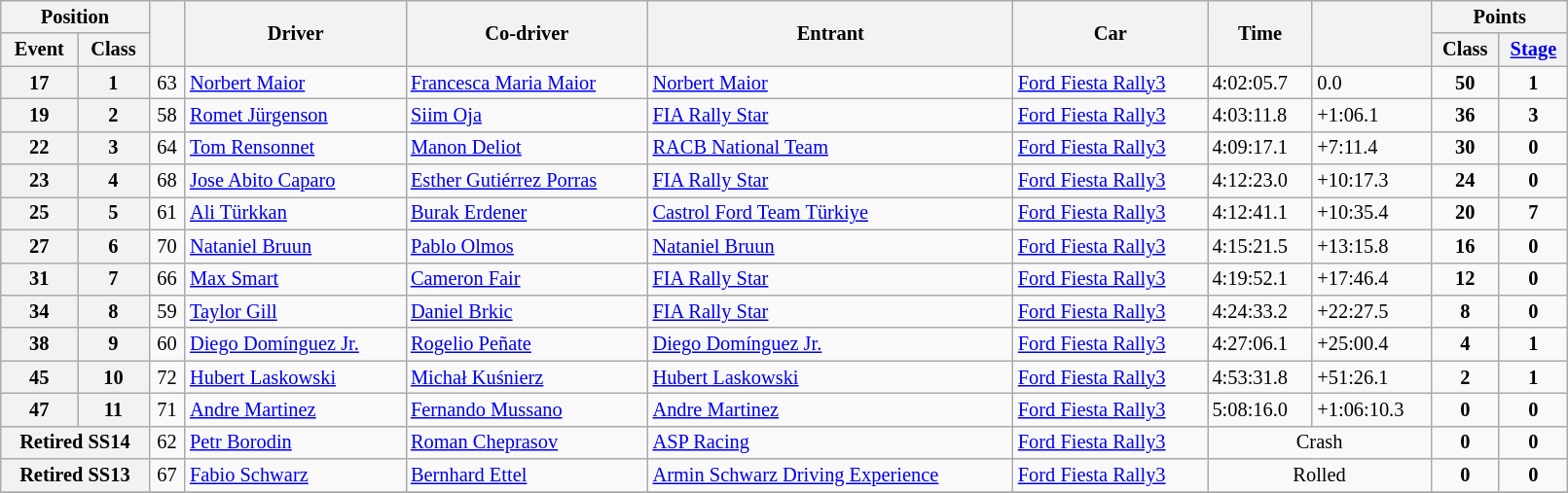<table class="wikitable" width=85% style="font-size: 85%;">
<tr>
<th colspan="2">Position</th>
<th rowspan="2"></th>
<th rowspan="2">Driver</th>
<th rowspan="2">Co-driver</th>
<th rowspan="2">Entrant</th>
<th rowspan="2">Car</th>
<th rowspan="2">Time</th>
<th rowspan="2"></th>
<th colspan="2">Points</th>
</tr>
<tr>
<th>Event</th>
<th>Class</th>
<th>Class</th>
<th><a href='#'>Stage</a></th>
</tr>
<tr>
<th>17</th>
<th>1</th>
<td align="center">63</td>
<td><a href='#'>Norbert Maior</a></td>
<td><a href='#'>Francesca Maria Maior</a></td>
<td><a href='#'>Norbert Maior</a></td>
<td><a href='#'>Ford Fiesta Rally3</a></td>
<td>4:02:05.7</td>
<td>0.0</td>
<td align="center"><strong>50</strong></td>
<td align="center"><strong>1</strong></td>
</tr>
<tr>
<th>19</th>
<th>2</th>
<td align="center">58</td>
<td><a href='#'>Romet Jürgenson</a></td>
<td><a href='#'>Siim Oja</a></td>
<td><a href='#'>FIA Rally Star</a></td>
<td><a href='#'>Ford Fiesta Rally3</a></td>
<td>4:03:11.8</td>
<td>+1:06.1</td>
<td align="center"><strong>36</strong></td>
<td align="center"><strong>3</strong></td>
</tr>
<tr>
<th>22</th>
<th>3</th>
<td align="center">64</td>
<td><a href='#'>Tom Rensonnet</a></td>
<td><a href='#'>Manon Deliot</a></td>
<td><a href='#'>RACB National Team</a></td>
<td><a href='#'>Ford Fiesta Rally3</a></td>
<td>4:09:17.1</td>
<td>+7:11.4</td>
<td align="center"><strong>30</strong></td>
<td align="center"><strong>0</strong></td>
</tr>
<tr>
<th>23</th>
<th>4</th>
<td align="center">68</td>
<td><a href='#'>Jose Abito Caparo</a></td>
<td><a href='#'>Esther Gutiérrez Porras</a></td>
<td><a href='#'>FIA Rally Star</a></td>
<td><a href='#'>Ford Fiesta Rally3</a></td>
<td>4:12:23.0</td>
<td>+10:17.3</td>
<td align="center"><strong>24</strong></td>
<td align="center"><strong>0</strong></td>
</tr>
<tr>
<th>25</th>
<th>5</th>
<td align="center">61</td>
<td><a href='#'>Ali Türkkan</a></td>
<td><a href='#'>Burak Erdener</a></td>
<td><a href='#'>Castrol Ford Team Türkiye</a></td>
<td><a href='#'>Ford Fiesta Rally3</a></td>
<td>4:12:41.1</td>
<td>+10:35.4</td>
<td align="center"><strong>20</strong></td>
<td align="center"><strong>7</strong></td>
</tr>
<tr>
<th>27</th>
<th>6</th>
<td align="center">70</td>
<td><a href='#'>Nataniel Bruun</a></td>
<td><a href='#'>Pablo Olmos</a></td>
<td><a href='#'>Nataniel Bruun</a></td>
<td><a href='#'>Ford Fiesta Rally3</a></td>
<td>4:15:21.5</td>
<td>+13:15.8</td>
<td align="center"><strong>16</strong></td>
<td align="center"><strong>0</strong></td>
</tr>
<tr>
<th>31</th>
<th>7</th>
<td align="center">66</td>
<td><a href='#'>Max Smart</a></td>
<td><a href='#'>Cameron Fair</a></td>
<td><a href='#'>FIA Rally Star</a></td>
<td><a href='#'>Ford Fiesta Rally3</a></td>
<td>4:19:52.1</td>
<td>+17:46.4</td>
<td align="center"><strong>12</strong></td>
<td align="center"><strong>0</strong></td>
</tr>
<tr>
<th>34</th>
<th>8</th>
<td align="center">59</td>
<td><a href='#'>Taylor Gill</a></td>
<td><a href='#'>Daniel Brkic</a></td>
<td><a href='#'>FIA Rally Star</a></td>
<td><a href='#'>Ford Fiesta Rally3</a></td>
<td>4:24:33.2</td>
<td>+22:27.5</td>
<td align="center"><strong>8</strong></td>
<td align="center"><strong>0</strong></td>
</tr>
<tr>
<th>38</th>
<th>9</th>
<td align="center">60</td>
<td><a href='#'>Diego Domínguez Jr.</a></td>
<td><a href='#'>Rogelio Peñate</a></td>
<td><a href='#'>Diego Domínguez Jr.</a></td>
<td><a href='#'>Ford Fiesta Rally3</a></td>
<td>4:27:06.1</td>
<td>+25:00.4</td>
<td align="center"><strong>4</strong></td>
<td align="center"><strong>1</strong></td>
</tr>
<tr>
<th>45</th>
<th>10</th>
<td align="center">72</td>
<td><a href='#'>Hubert Laskowski</a></td>
<td><a href='#'>Michał Kuśnierz</a></td>
<td><a href='#'>Hubert Laskowski</a></td>
<td><a href='#'>Ford Fiesta Rally3</a></td>
<td>4:53:31.8</td>
<td>+51:26.1</td>
<td align="center"><strong>2</strong></td>
<td align="center"><strong>1</strong></td>
</tr>
<tr>
<th>47</th>
<th>11</th>
<td align="center">71</td>
<td><a href='#'>Andre Martinez</a></td>
<td><a href='#'>Fernando Mussano</a></td>
<td><a href='#'>Andre Martinez</a></td>
<td><a href='#'>Ford Fiesta Rally3</a></td>
<td>5:08:16.0</td>
<td>+1:06:10.3</td>
<td align="center"><strong>0</strong></td>
<td align="center"><strong>0</strong></td>
</tr>
<tr>
<th colspan="2">Retired SS14</th>
<td align="center">62</td>
<td><a href='#'>Petr Borodin</a></td>
<td><a href='#'>Roman Cheprasov</a></td>
<td><a href='#'>ASP Racing</a></td>
<td><a href='#'>Ford Fiesta Rally3</a></td>
<td colspan="2" align="center">Crash</td>
<td align="center"><strong>0</strong></td>
<td align="center"><strong>0</strong></td>
</tr>
<tr>
<th colspan="2">Retired SS13</th>
<td align="center">67</td>
<td><a href='#'>Fabio Schwarz</a></td>
<td><a href='#'>Bernhard Ettel</a></td>
<td><a href='#'>Armin Schwarz Driving Experience</a></td>
<td><a href='#'>Ford Fiesta Rally3</a></td>
<td colspan="2" align="center">Rolled</td>
<td align="center"><strong>0</strong></td>
<td align="center"><strong>0</strong></td>
</tr>
<tr>
</tr>
</table>
